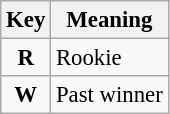<table class="wikitable" style="font-size: 95%">
<tr>
<th>Key</th>
<th>Meaning</th>
</tr>
<tr>
<td align="center"><strong><span>R</span></strong></td>
<td>Rookie</td>
</tr>
<tr>
<td align="center"><strong><span>W</span></strong></td>
<td>Past winner</td>
</tr>
</table>
